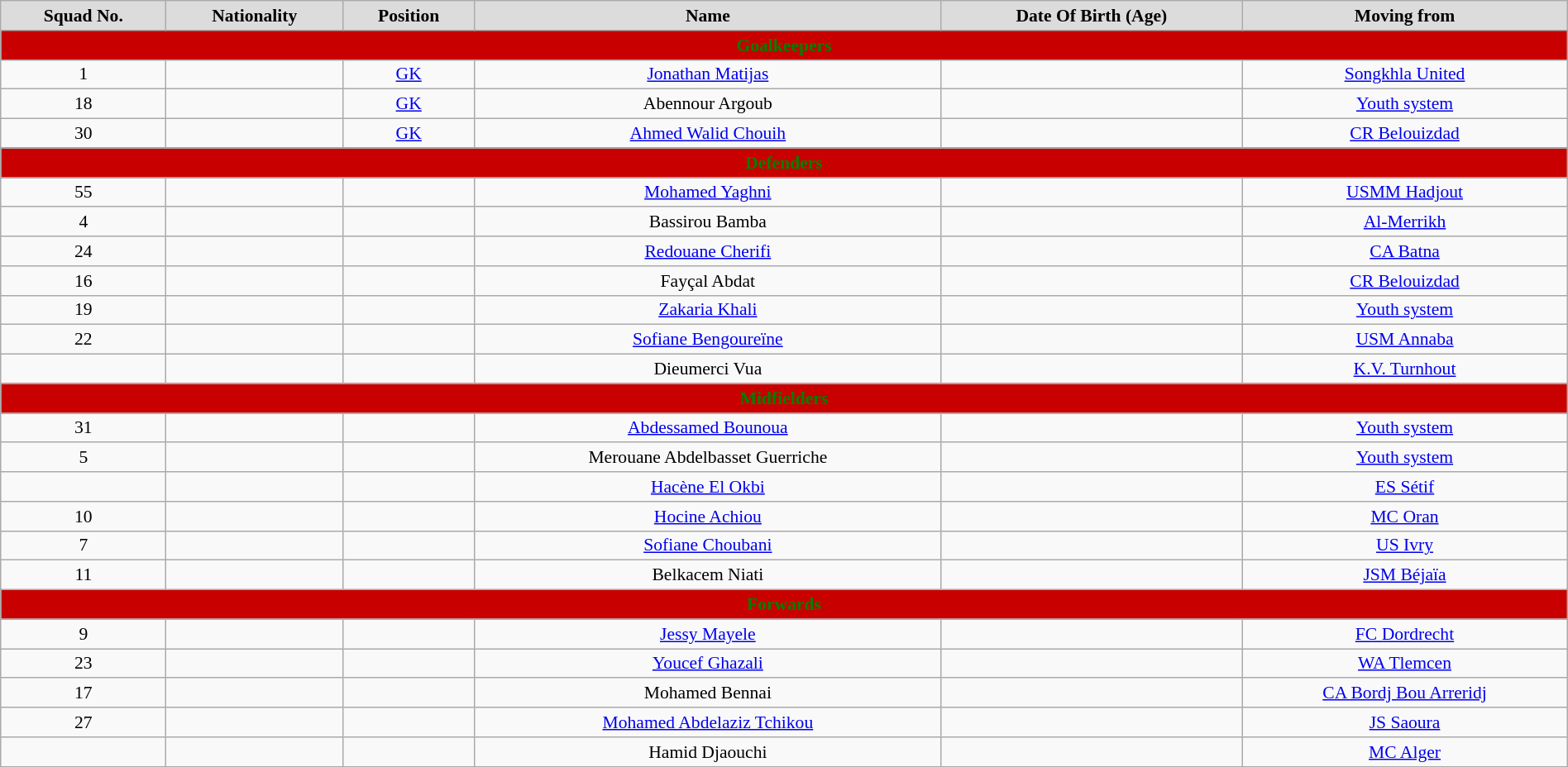<table class="wikitable"  style="text-align:center; font-size:90%; width:100%;">
<tr>
<th style="background:#dcdcdc; color:black; text-align:center;">Squad No.</th>
<th style="background:#dcdcdc; color:black; text-align:center;">Nationality</th>
<th style="background:#dcdcdc; color:black; text-align:center;">Position</th>
<th style="background:#dcdcdc; color:black; text-align:center;">Name</th>
<th style="background:#dcdcdc; color:black; text-align:center;">Date Of Birth (Age)</th>
<th style="background:#dcdcdc; color:black; text-align:center;">Moving from</th>
</tr>
<tr>
<th colspan="10" style="background:#C80000; color:green; text-align:center;">Goalkeepers</th>
</tr>
<tr>
<td>1</td>
<td> </td>
<td><a href='#'>GK</a></td>
<td><a href='#'>Jonathan Matijas</a></td>
<td></td>
<td> <a href='#'>Songkhla United</a></td>
</tr>
<tr>
<td>18</td>
<td></td>
<td><a href='#'>GK</a></td>
<td>Abennour Argoub</td>
<td></td>
<td> <a href='#'>Youth system</a></td>
</tr>
<tr>
<td>30</td>
<td></td>
<td><a href='#'>GK</a></td>
<td><a href='#'>Ahmed Walid Chouih</a></td>
<td></td>
<td> <a href='#'>CR Belouizdad</a></td>
</tr>
<tr>
<th colspan="10" style="background:#C80000; color:green; text-align:center;">Defenders</th>
</tr>
<tr>
<td>55</td>
<td></td>
<td></td>
<td><a href='#'>Mohamed Yaghni</a></td>
<td></td>
<td> <a href='#'>USMM Hadjout</a></td>
</tr>
<tr>
<td>4</td>
<td></td>
<td></td>
<td>Bassirou Bamba</td>
<td></td>
<td> <a href='#'>Al-Merrikh</a></td>
</tr>
<tr>
<td>24</td>
<td></td>
<td></td>
<td><a href='#'>Redouane Cherifi</a></td>
<td></td>
<td> <a href='#'>CA Batna</a></td>
</tr>
<tr>
<td>16</td>
<td></td>
<td></td>
<td>Fayçal Abdat</td>
<td></td>
<td> <a href='#'>CR Belouizdad</a></td>
</tr>
<tr>
<td>19</td>
<td></td>
<td></td>
<td><a href='#'>Zakaria Khali</a></td>
<td></td>
<td> <a href='#'>Youth system</a></td>
</tr>
<tr>
<td>22</td>
<td></td>
<td></td>
<td><a href='#'>Sofiane Bengoureïne</a></td>
<td></td>
<td> <a href='#'>USM Annaba</a></td>
</tr>
<tr>
<td></td>
<td></td>
<td></td>
<td>Dieumerci Vua</td>
<td></td>
<td> <a href='#'>K.V. Turnhout</a></td>
</tr>
<tr>
<th colspan="10" style="background:#C80000; color:green; text-align:center;">Midfielders</th>
</tr>
<tr>
<td>31</td>
<td></td>
<td></td>
<td><a href='#'>Abdessamed Bounoua</a></td>
<td></td>
<td> <a href='#'>Youth system</a></td>
</tr>
<tr>
<td>5</td>
<td></td>
<td></td>
<td>Merouane Abdelbasset Guerriche</td>
<td></td>
<td> <a href='#'>Youth system</a></td>
</tr>
<tr>
<td></td>
<td></td>
<td></td>
<td><a href='#'>Hacène El Okbi</a></td>
<td></td>
<td> <a href='#'>ES Sétif</a></td>
</tr>
<tr>
<td>10</td>
<td></td>
<td></td>
<td><a href='#'>Hocine Achiou</a></td>
<td></td>
<td> <a href='#'>MC Oran</a></td>
</tr>
<tr>
<td>7</td>
<td></td>
<td></td>
<td><a href='#'>Sofiane Choubani</a></td>
<td></td>
<td> <a href='#'>US Ivry</a></td>
</tr>
<tr>
<td>11</td>
<td></td>
<td></td>
<td>Belkacem Niati</td>
<td></td>
<td> <a href='#'>JSM Béjaïa</a></td>
</tr>
<tr>
<th colspan="10" style="background:#C80000; color:green; text-align:center;">Forwards</th>
</tr>
<tr>
<td>9</td>
<td></td>
<td></td>
<td><a href='#'>Jessy Mayele</a></td>
<td></td>
<td> <a href='#'>FC Dordrecht</a></td>
</tr>
<tr>
<td>23</td>
<td></td>
<td></td>
<td><a href='#'>Youcef Ghazali</a></td>
<td></td>
<td> <a href='#'>WA Tlemcen</a></td>
</tr>
<tr>
<td>17</td>
<td></td>
<td></td>
<td>Mohamed Bennai</td>
<td></td>
<td> <a href='#'>CA Bordj Bou Arreridj</a></td>
</tr>
<tr>
<td>27</td>
<td></td>
<td></td>
<td><a href='#'>Mohamed Abdelaziz Tchikou</a></td>
<td></td>
<td> <a href='#'>JS Saoura</a></td>
</tr>
<tr>
<td></td>
<td></td>
<td></td>
<td>Hamid Djaouchi</td>
<td></td>
<td> <a href='#'>MC Alger</a></td>
</tr>
<tr>
</tr>
</table>
